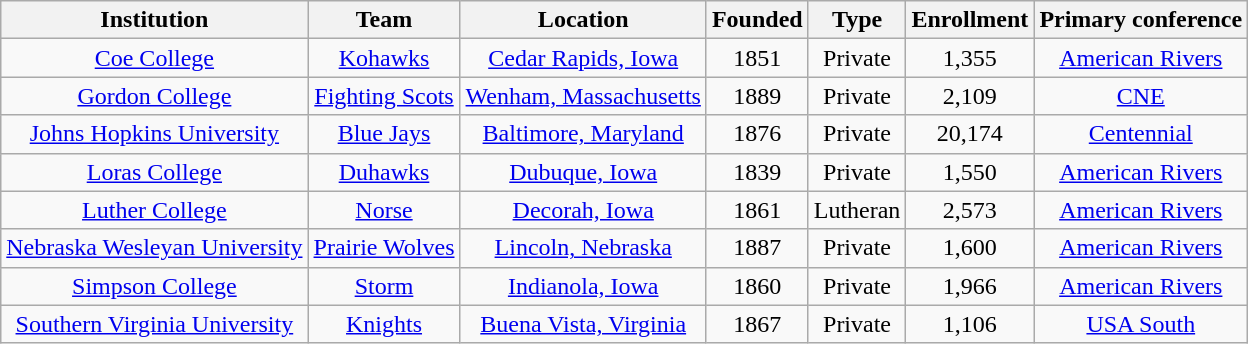<table class="sortable wikitable" style="text-align:center;">
<tr>
<th>Institution</th>
<th>Team</th>
<th>Location</th>
<th>Founded</th>
<th>Type</th>
<th>Enrollment</th>
<th>Primary conference</th>
</tr>
<tr>
<td><a href='#'>Coe College</a></td>
<td><a href='#'>Kohawks</a></td>
<td><a href='#'>Cedar Rapids, Iowa</a></td>
<td>1851</td>
<td>Private</td>
<td>1,355</td>
<td><a href='#'>American Rivers</a></td>
</tr>
<tr>
<td><a href='#'>Gordon College</a></td>
<td><a href='#'>Fighting Scots</a></td>
<td><a href='#'>Wenham, Massachusetts</a></td>
<td>1889</td>
<td>Private</td>
<td>2,109</td>
<td><a href='#'>CNE</a></td>
</tr>
<tr>
<td><a href='#'>Johns Hopkins University</a></td>
<td><a href='#'>Blue Jays</a></td>
<td><a href='#'>Baltimore, Maryland</a></td>
<td>1876</td>
<td>Private</td>
<td>20,174</td>
<td><a href='#'>Centennial</a></td>
</tr>
<tr>
<td><a href='#'>Loras College</a></td>
<td><a href='#'>Duhawks</a></td>
<td><a href='#'>Dubuque, Iowa</a></td>
<td>1839</td>
<td>Private</td>
<td>1,550</td>
<td><a href='#'>American Rivers</a></td>
</tr>
<tr>
<td><a href='#'>Luther College</a></td>
<td><a href='#'>Norse</a></td>
<td><a href='#'>Decorah, Iowa</a></td>
<td>1861</td>
<td>Lutheran</td>
<td>2,573</td>
<td><a href='#'>American Rivers</a></td>
</tr>
<tr>
<td><a href='#'>Nebraska Wesleyan University</a></td>
<td><a href='#'>Prairie Wolves</a></td>
<td><a href='#'>Lincoln, Nebraska</a></td>
<td>1887</td>
<td>Private</td>
<td>1,600</td>
<td><a href='#'>American Rivers</a></td>
</tr>
<tr>
<td><a href='#'>Simpson College</a></td>
<td><a href='#'>Storm</a></td>
<td><a href='#'>Indianola, Iowa</a></td>
<td>1860</td>
<td>Private</td>
<td>1,966</td>
<td><a href='#'>American Rivers</a></td>
</tr>
<tr>
<td><a href='#'>Southern Virginia University</a></td>
<td><a href='#'>Knights</a></td>
<td><a href='#'>Buena Vista, Virginia</a></td>
<td>1867</td>
<td>Private</td>
<td>1,106</td>
<td><a href='#'>USA South</a></td>
</tr>
</table>
